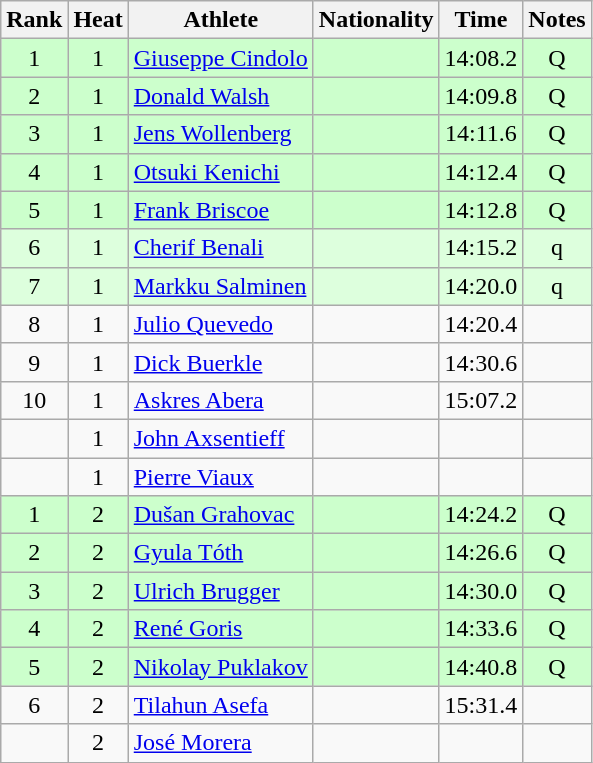<table class="wikitable sortable" style="text-align:center">
<tr>
<th>Rank</th>
<th>Heat</th>
<th>Athlete</th>
<th>Nationality</th>
<th>Time</th>
<th>Notes</th>
</tr>
<tr bgcolor=ccffcc>
<td>1</td>
<td>1</td>
<td align=left><a href='#'>Giuseppe Cindolo</a></td>
<td align=left></td>
<td>14:08.2</td>
<td>Q</td>
</tr>
<tr bgcolor=ccffcc>
<td>2</td>
<td>1</td>
<td align=left><a href='#'>Donald Walsh</a></td>
<td align=left></td>
<td>14:09.8</td>
<td>Q</td>
</tr>
<tr bgcolor=ccffcc>
<td>3</td>
<td>1</td>
<td align=left><a href='#'>Jens Wollenberg</a></td>
<td align=left></td>
<td>14:11.6</td>
<td>Q</td>
</tr>
<tr bgcolor=ccffcc>
<td>4</td>
<td>1</td>
<td align=left><a href='#'>Otsuki Kenichi</a></td>
<td align=left></td>
<td>14:12.4</td>
<td>Q</td>
</tr>
<tr bgcolor=ccffcc>
<td>5</td>
<td>1</td>
<td align=left><a href='#'>Frank Briscoe</a></td>
<td align=left></td>
<td>14:12.8</td>
<td>Q</td>
</tr>
<tr bgcolor=ddffdd>
<td>6</td>
<td>1</td>
<td align=left><a href='#'>Cherif Benali</a></td>
<td align=left></td>
<td>14:15.2</td>
<td>q</td>
</tr>
<tr bgcolor=ddffdd>
<td>7</td>
<td>1</td>
<td align=left><a href='#'>Markku Salminen</a></td>
<td align=left></td>
<td>14:20.0</td>
<td>q</td>
</tr>
<tr>
<td>8</td>
<td>1</td>
<td align=left><a href='#'>Julio Quevedo</a></td>
<td align=left></td>
<td>14:20.4</td>
<td></td>
</tr>
<tr>
<td>9</td>
<td>1</td>
<td align=left><a href='#'>Dick Buerkle</a></td>
<td align=left></td>
<td>14:30.6</td>
<td></td>
</tr>
<tr>
<td>10</td>
<td>1</td>
<td align=left><a href='#'>Askres Abera</a></td>
<td align=left></td>
<td>15:07.2</td>
<td></td>
</tr>
<tr>
<td></td>
<td>1</td>
<td align=left><a href='#'>John Axsentieff</a></td>
<td align=left></td>
<td></td>
<td></td>
</tr>
<tr>
<td></td>
<td>1</td>
<td align=left><a href='#'>Pierre Viaux</a></td>
<td align=left></td>
<td></td>
<td></td>
</tr>
<tr bgcolor=ccffcc>
<td>1</td>
<td>2</td>
<td align=left><a href='#'>Dušan Grahovac</a></td>
<td align=left></td>
<td>14:24.2</td>
<td>Q</td>
</tr>
<tr bgcolor=ccffcc>
<td>2</td>
<td>2</td>
<td align=left><a href='#'>Gyula Tóth</a></td>
<td align=left></td>
<td>14:26.6</td>
<td>Q</td>
</tr>
<tr bgcolor=ccffcc>
<td>3</td>
<td>2</td>
<td align=left><a href='#'>Ulrich Brugger</a></td>
<td align=left></td>
<td>14:30.0</td>
<td>Q</td>
</tr>
<tr bgcolor=ccffcc>
<td>4</td>
<td>2</td>
<td align=left><a href='#'>René Goris</a></td>
<td align=left></td>
<td>14:33.6</td>
<td>Q</td>
</tr>
<tr bgcolor=ccffcc>
<td>5</td>
<td>2</td>
<td align=left><a href='#'>Nikolay Puklakov</a></td>
<td align=left></td>
<td>14:40.8</td>
<td>Q</td>
</tr>
<tr>
<td>6</td>
<td>2</td>
<td align=left><a href='#'>Tilahun Asefa</a></td>
<td align=left></td>
<td>15:31.4</td>
<td></td>
</tr>
<tr>
<td></td>
<td>2</td>
<td align=left><a href='#'>José Morera</a></td>
<td align=left></td>
<td></td>
<td></td>
</tr>
</table>
